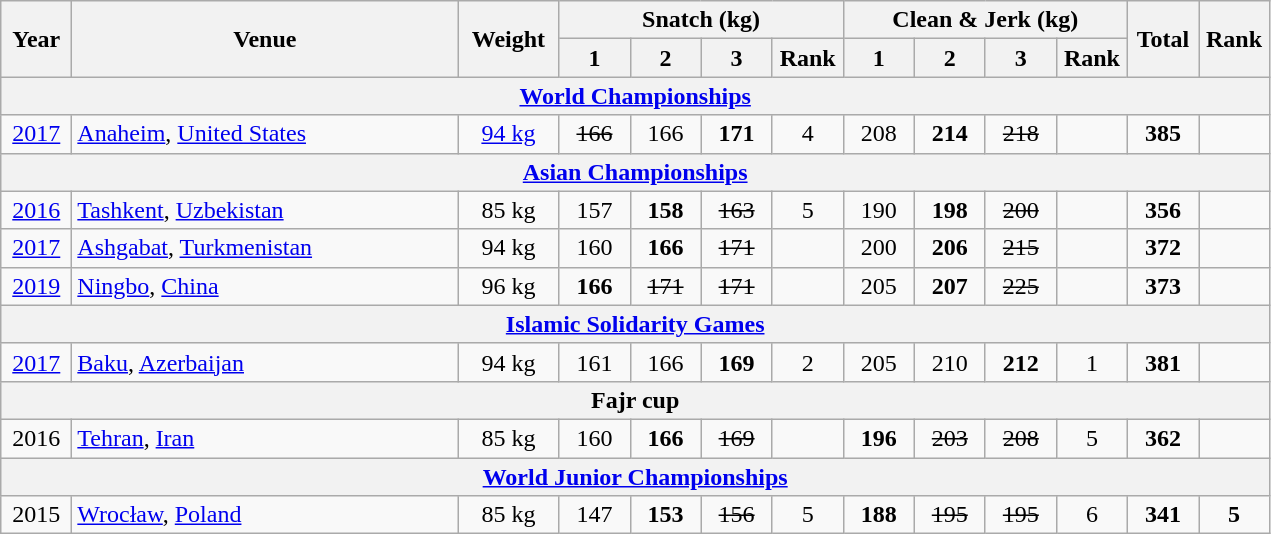<table class = "wikitable" style="text-align:center;">
<tr>
<th rowspan=2 width=40>Year</th>
<th rowspan=2 width=250>Venue</th>
<th rowspan=2 width=60>Weight</th>
<th colspan=4>Snatch (kg)</th>
<th colspan=4>Clean & Jerk (kg)</th>
<th rowspan=2 width=40>Total</th>
<th rowspan=2 width=40>Rank</th>
</tr>
<tr>
<th width=40>1</th>
<th width=40>2</th>
<th width=40>3</th>
<th width=40>Rank</th>
<th width=40>1</th>
<th width=40>2</th>
<th width=40>3</th>
<th width=40>Rank</th>
</tr>
<tr>
<th colspan=13><a href='#'>World Championships</a></th>
</tr>
<tr>
<td><a href='#'>2017</a></td>
<td align=left> <a href='#'>Anaheim</a>, <a href='#'>United States</a></td>
<td><a href='#'>94 kg</a></td>
<td><s>166</s></td>
<td>166</td>
<td><strong>171</strong></td>
<td>4</td>
<td>208</td>
<td><strong>214</strong></td>
<td><s>218</s></td>
<td></td>
<td><strong>385</strong></td>
<td></td>
</tr>
<tr>
<th colspan=13><a href='#'>Asian Championships</a></th>
</tr>
<tr>
<td><a href='#'>2016</a></td>
<td align=left> <a href='#'>Tashkent</a>, <a href='#'>Uzbekistan</a></td>
<td>85 kg</td>
<td>157</td>
<td><strong>158</strong></td>
<td><s>163</s></td>
<td>5</td>
<td>190</td>
<td><strong>198</strong></td>
<td><s>200</s></td>
<td><strong></strong></td>
<td><strong>356</strong></td>
<td></td>
</tr>
<tr>
<td><a href='#'>2017</a></td>
<td align=left> <a href='#'>Ashgabat</a>, <a href='#'>Turkmenistan</a></td>
<td>94 kg</td>
<td>160</td>
<td><strong>166</strong></td>
<td><s>171</s></td>
<td><strong></strong></td>
<td>200</td>
<td><strong>206</strong></td>
<td><s>215</s></td>
<td><strong></strong></td>
<td><strong>372</strong></td>
<td><strong></strong></td>
</tr>
<tr>
<td><a href='#'>2019</a></td>
<td align=left> <a href='#'>Ningbo</a>, <a href='#'>China</a></td>
<td>96 kg</td>
<td><strong>166</strong></td>
<td><s>171</s></td>
<td><s>171</s></td>
<td></td>
<td>205</td>
<td><strong>207</strong></td>
<td><s>225</s></td>
<td></td>
<td><strong>373</strong></td>
<td></td>
</tr>
<tr>
<th colspan=13><a href='#'>Islamic Solidarity Games</a></th>
</tr>
<tr>
<td><a href='#'>2017</a></td>
<td align=left> <a href='#'>Baku</a>, <a href='#'>Azerbaijan</a></td>
<td>94 kg</td>
<td>161</td>
<td>166</td>
<td><strong>169</strong></td>
<td>2</td>
<td>205</td>
<td>210</td>
<td><strong>212</strong></td>
<td>1</td>
<td><strong>381</strong></td>
<td></td>
</tr>
<tr>
<th colspan=13>Fajr cup</th>
</tr>
<tr>
<td>2016</td>
<td align=left> <a href='#'>Tehran</a>, <a href='#'>Iran</a></td>
<td>85 kg</td>
<td>160</td>
<td><strong>166</strong></td>
<td><s>169</s></td>
<td><strong></strong></td>
<td><strong>196</strong></td>
<td><s>203</s></td>
<td><s>208</s></td>
<td>5</td>
<td><strong>362</strong></td>
<td><strong></strong></td>
</tr>
<tr>
<th colspan=13><a href='#'>World Junior Championships</a></th>
</tr>
<tr>
<td>2015</td>
<td align=left> <a href='#'>Wrocław</a>, <a href='#'>Poland</a></td>
<td>85 kg</td>
<td>147</td>
<td><strong>153</strong></td>
<td><s>156</s></td>
<td>5</td>
<td><strong>188</strong></td>
<td><s>195</s></td>
<td><s>195</s></td>
<td>6</td>
<td><strong>341</strong></td>
<td><strong>5</strong></td>
</tr>
</table>
